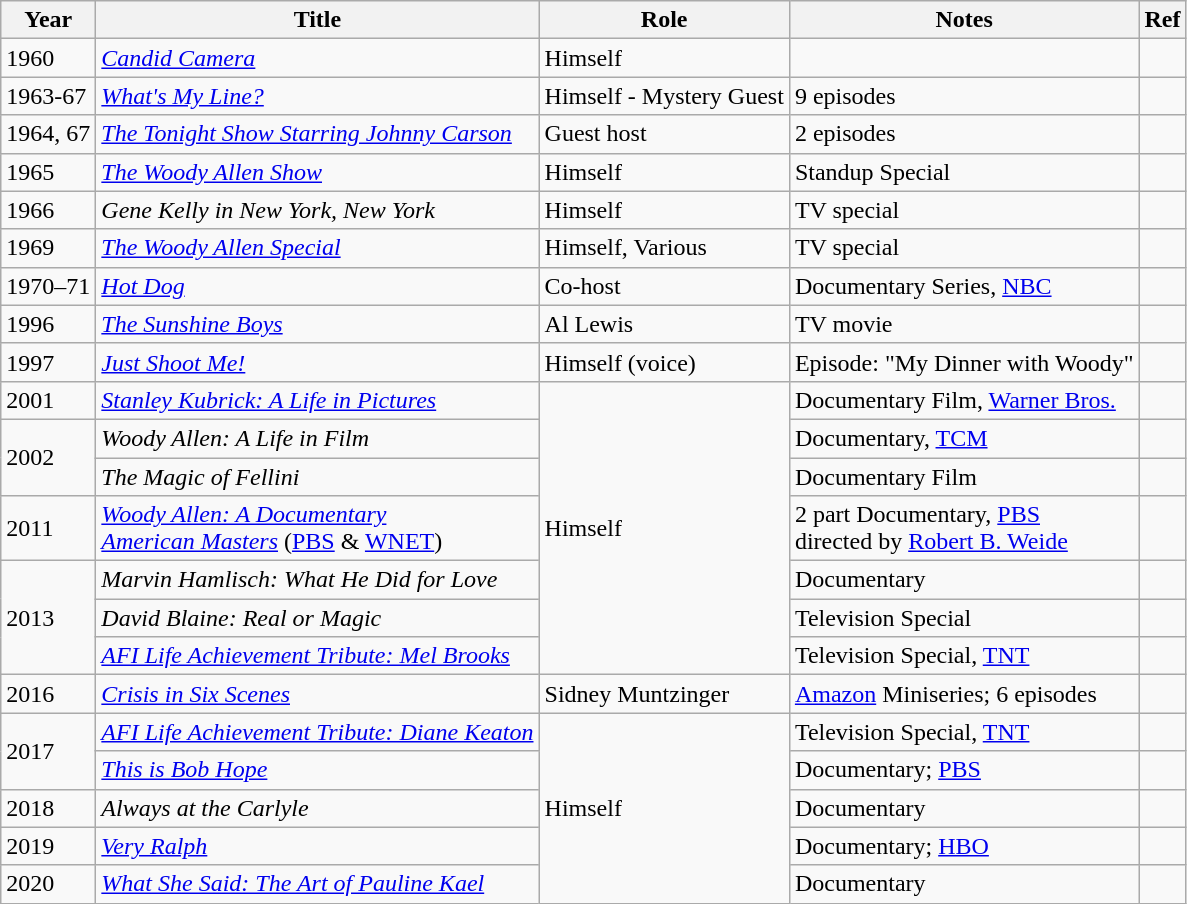<table class="wikitable sortable">
<tr>
<th>Year</th>
<th>Title</th>
<th>Role</th>
<th>Notes</th>
<th>Ref</th>
</tr>
<tr>
<td>1960</td>
<td><em><a href='#'>Candid Camera</a></em></td>
<td>Himself</td>
<td></td>
<td></td>
</tr>
<tr>
<td>1963-67</td>
<td><em><a href='#'>What's My Line?</a></em></td>
<td>Himself - Mystery Guest</td>
<td>9 episodes</td>
<td></td>
</tr>
<tr>
<td>1964, 67</td>
<td><em><a href='#'>The Tonight Show Starring Johnny Carson</a></em></td>
<td>Guest host</td>
<td>2 episodes</td>
<td></td>
</tr>
<tr>
<td>1965</td>
<td><em><a href='#'>The Woody Allen Show</a></em></td>
<td>Himself</td>
<td>Standup Special</td>
<td></td>
</tr>
<tr>
<td>1966</td>
<td><em>Gene Kelly in New York, New York</em></td>
<td>Himself</td>
<td>TV special</td>
<td></td>
</tr>
<tr>
<td>1969</td>
<td><em><a href='#'>The Woody Allen Special</a></em></td>
<td>Himself, Various</td>
<td>TV special</td>
<td></td>
</tr>
<tr>
<td>1970–71</td>
<td><em><a href='#'>Hot Dog</a></em></td>
<td>Co-host</td>
<td>Documentary Series, <a href='#'>NBC</a></td>
<td></td>
</tr>
<tr>
<td>1996</td>
<td><em><a href='#'>The Sunshine Boys</a></em></td>
<td>Al Lewis</td>
<td>TV movie</td>
<td></td>
</tr>
<tr>
<td>1997</td>
<td><em><a href='#'>Just Shoot Me!</a></em></td>
<td>Himself (voice)</td>
<td>Episode: "My Dinner with Woody"</td>
<td></td>
</tr>
<tr>
<td>2001</td>
<td><em><a href='#'>Stanley Kubrick: A Life in Pictures</a></em></td>
<td rowspan=7>Himself</td>
<td>Documentary Film, <a href='#'>Warner Bros.</a></td>
<td></td>
</tr>
<tr>
<td rowspan=2>2002</td>
<td><em>Woody Allen: A Life in Film</em></td>
<td>Documentary, <a href='#'>TCM</a></td>
<td></td>
</tr>
<tr>
<td><em>The Magic of Fellini</em></td>
<td>Documentary Film</td>
<td></td>
</tr>
<tr>
<td>2011</td>
<td><em><a href='#'>Woody Allen: A Documentary</a></em><br><em><a href='#'>American Masters</a></em> (<a href='#'>PBS</a> & <a href='#'>WNET</a>)</td>
<td>2 part Documentary, <a href='#'>PBS</a><br>directed by <a href='#'>Robert B. Weide</a></td>
<td></td>
</tr>
<tr>
<td rowspan=3>2013</td>
<td><em>Marvin Hamlisch: What He Did for Love</em></td>
<td>Documentary</td>
<td></td>
</tr>
<tr>
<td><em>David Blaine: Real or Magic</em></td>
<td>Television Special</td>
<td></td>
</tr>
<tr>
<td><em><a href='#'>AFI Life Achievement Tribute: Mel Brooks</a></em></td>
<td>Television Special, <a href='#'>TNT</a></td>
<td></td>
</tr>
<tr>
<td>2016</td>
<td><em><a href='#'>Crisis in Six Scenes</a></em></td>
<td>Sidney Muntzinger</td>
<td><a href='#'>Amazon</a> Miniseries; 6 episodes</td>
<td></td>
</tr>
<tr>
<td rowspan=2>2017</td>
<td><em><a href='#'>AFI Life Achievement Tribute: Diane Keaton</a></em></td>
<td rowspan=5>Himself</td>
<td>Television Special, <a href='#'>TNT</a></td>
<td></td>
</tr>
<tr>
<td><em><a href='#'>This is Bob Hope</a></em></td>
<td>Documentary; <a href='#'>PBS</a></td>
<td></td>
</tr>
<tr>
<td>2018</td>
<td><em>Always at the Carlyle</em></td>
<td>Documentary</td>
<td></td>
</tr>
<tr>
<td>2019</td>
<td><em><a href='#'>Very Ralph</a></em></td>
<td>Documentary; <a href='#'>HBO</a></td>
<td></td>
</tr>
<tr>
<td>2020</td>
<td><em><a href='#'>What She Said: The Art of Pauline Kael</a></em></td>
<td>Documentary</td>
<td></td>
</tr>
</table>
